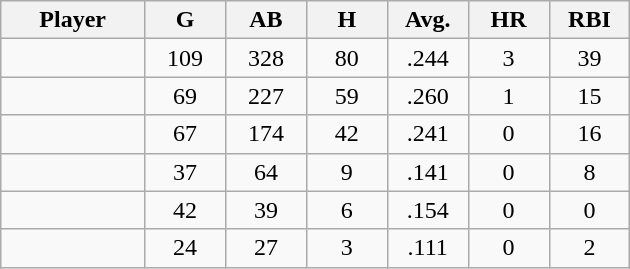<table class="wikitable sortable">
<tr>
<th bgcolor="#DDDDFF" width="16%">Player</th>
<th bgcolor="#DDDDFF" width="9%">G</th>
<th bgcolor="#DDDDFF" width="9%">AB</th>
<th bgcolor="#DDDDFF" width="9%">H</th>
<th bgcolor="#DDDDFF" width="9%">Avg.</th>
<th bgcolor="#DDDDFF" width="9%">HR</th>
<th bgcolor="#DDDDFF" width="9%">RBI</th>
</tr>
<tr align="center">
<td></td>
<td>109</td>
<td>328</td>
<td>80</td>
<td>.244</td>
<td>3</td>
<td>39</td>
</tr>
<tr align="center">
<td></td>
<td>69</td>
<td>227</td>
<td>59</td>
<td>.260</td>
<td>1</td>
<td>15</td>
</tr>
<tr align="center">
<td></td>
<td>67</td>
<td>174</td>
<td>42</td>
<td>.241</td>
<td>0</td>
<td>16</td>
</tr>
<tr align="center">
<td></td>
<td>37</td>
<td>64</td>
<td>9</td>
<td>.141</td>
<td>0</td>
<td>8</td>
</tr>
<tr align="center">
<td></td>
<td>42</td>
<td>39</td>
<td>6</td>
<td>.154</td>
<td>0</td>
<td>0</td>
</tr>
<tr align="center">
<td></td>
<td>24</td>
<td>27</td>
<td>3</td>
<td>.111</td>
<td>0</td>
<td>2</td>
</tr>
</table>
